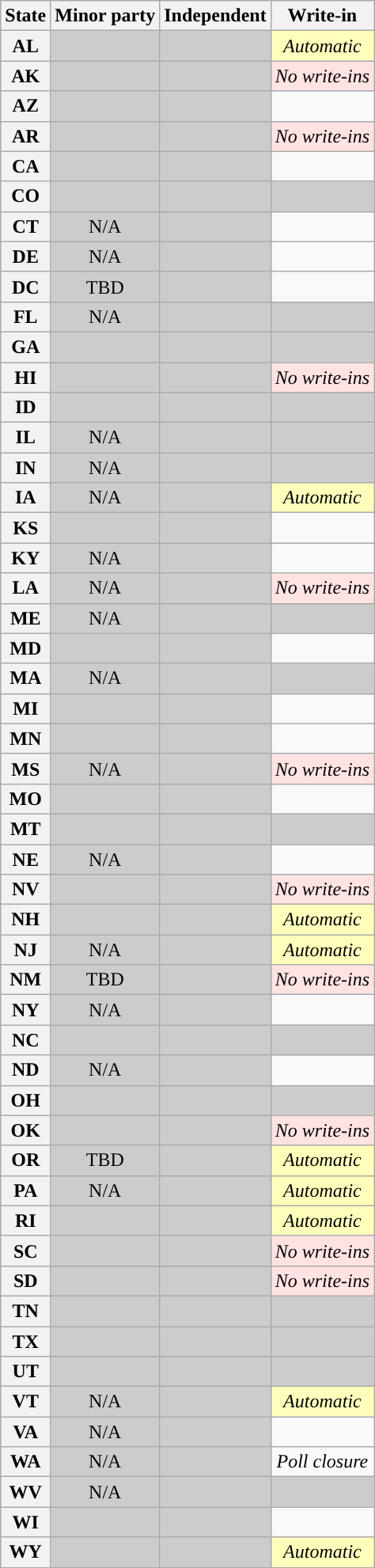<table class="wikitable sortable">
<tr style="vertical-align:bottom">
<th>State</th>
<th>Minor party</th>
<th>Independent</th>
<th>Write-in</th>
</tr>
<tr>
<th>AL </th>
<td style="text-align:center; background:#ccc;"></td>
<td style="text-align:center; background:#ccc;"></td>
<td style="text-align:center; background:#FFFFBB;"><em>Automatic</em></td>
</tr>
<tr>
<th>AK </th>
<td style="text-align:center; background:#ccc;"></td>
<td style="text-align:center; background:#ccc;"></td>
<td style="text-align:center; background:#FFE3E3;"><em>No write-ins</em></td>
</tr>
<tr>
<th>AZ </th>
<td style="text-align:center; background:#ccc;"></td>
<td style="text-align:center; background:#ccc;"></td>
<td style="text-align:center;"></td>
</tr>
<tr>
<th>AR </th>
<td style="text-align:center; background:#ccc;"></td>
<td style="text-align:center; background:#ccc;"></td>
<td style="text-align:center; background:#FFE3E3;"><em>No write-ins</em></td>
</tr>
<tr>
<th>CA </th>
<td style="text-align:center; background:#ccc;"></td>
<td style="text-align:center; background:#ccc;"></td>
<td style="text-align:center;"></td>
</tr>
<tr>
<th>CO </th>
<td style="text-align:center; background:#ccc"></td>
<td style="text-align:center; background:#ccc"></td>
<td style="text-align:center; background:#ccc"></td>
</tr>
<tr>
<th>CT </th>
<td style="text-align:center; background:#ccc">N/A</td>
<td style="text-align:center; background:#ccc;"></td>
<td style="text-align:center;"></td>
</tr>
<tr>
<th>DE </th>
<td style="text-align:center; background:#ccc;">N/A</td>
<td style="text-align:center; background:#ccc;"></td>
<td style="text-align:center;"></td>
</tr>
<tr>
<th>DC </th>
<td style="text-align:center; background:#ccc;">TBD</td>
<td style="text-align:center; background:#ccc;"></td>
<td style="text-align:center;"></td>
</tr>
<tr>
<th>FL </th>
<td style="text-align:center; background:#ccc;">N/A</td>
<td style="text-align:center; background:#ccc"></td>
<td style="text-align:center; background:#ccc"></td>
</tr>
<tr>
<th>GA </th>
<td style="text-align:center; background:#ccc;"></td>
<td style="text-align:center; background:#ccc;"></td>
<td style="text-align:center; background:#ccc;"></td>
</tr>
<tr>
<th>HI </th>
<td style="text-align:center; background:#ccc;"></td>
<td style="text-align:center; background:#ccc;"></td>
<td style="text-align:center; background:#FFE3E3;"><em>No write-ins</em></td>
</tr>
<tr>
<th>ID </th>
<td style="text-align:center; background:#ccc;"></td>
<td style="text-align:center; background:#ccc;"></td>
<td style="text-align:center; background:#ccc;"></td>
</tr>
<tr>
<th>IL </th>
<td style="text-align:center; background:#ccc">N/A</td>
<td style="text-align:center; background:#ccc"></td>
<td style="text-align:center; background:#ccc;"></td>
</tr>
<tr>
<th>IN </th>
<td style="text-align:center; background:#ccc">N/A</td>
<td style="text-align:center; background:#ccc"></td>
<td style="text-align:center; background:#ccc"></td>
</tr>
<tr>
<th>IA </th>
<td style="text-align:center; background:#ccc">N/A</td>
<td style="text-align:center; background:#ccc;"></td>
<td style="text-align:center; background:#FFFFBB;"><em>Automatic</em></td>
</tr>
<tr>
<th>KS </th>
<td style="text-align:center; background:#ccc"></td>
<td style="text-align:center; background:#ccc;"></td>
<td style="text-align:center;"></td>
</tr>
<tr>
<th>KY </th>
<td style="text-align:center; background:#ccc">N/A</td>
<td style="text-align:center; background:#ccc;"></td>
<td style="text-align:center;"></td>
</tr>
<tr>
<th>LA </th>
<td style="text-align:center; background:#ccc;">N/A</td>
<td style="text-align:center; background:#ccc;"></td>
<td style="text-align:center; background:#FFE3E3;"><em>No write-ins</em></td>
</tr>
<tr>
<th>ME </th>
<td style="text-align:center; background:#ccc;">N/A</td>
<td style="text-align:center; background:#ccc;"></td>
<td style="text-align:center; background:#ccc;"></td>
</tr>
<tr>
<th>MD </th>
<td style="text-align:center; background:#ccc;"></td>
<td style="text-align:center; background:#ccc;"></td>
<td style="text-align:center;"></td>
</tr>
<tr>
<th>MA </th>
<td style="text-align:center; background:#ccc">N/A</td>
<td style="text-align:center; background:#ccc;"></td>
<td style="text-align:center; background:#ccc;"></td>
</tr>
<tr>
<th>MI </th>
<td style="text-align:center; background:#ccc"></td>
<td style="text-align:center; background:#ccc"></td>
<td style="text-align:center;"></td>
</tr>
<tr>
<th>MN </th>
<td style="text-align:center; background:#ccc;"></td>
<td style="text-align:center; background:#ccc;"></td>
<td style="text-align:center;"></td>
</tr>
<tr>
<th>MS </th>
<td style="text-align:center; background:#ccc;">N/A</td>
<td style="text-align:center; background:#ccc;"></td>
<td style="text-align:center; background:#FFE3E3;"><em>No write-ins</em></td>
</tr>
<tr>
<th>MO </th>
<td style="text-align:center;background:#ccc"></td>
<td style="text-align:center;background:#ccc"></td>
<td style="text-align:center;"></td>
</tr>
<tr>
<th>MT </th>
<td style="text-align:center; background:#ccc;"></td>
<td style="text-align:center; background:#ccc;"></td>
<td style="text-align:center; background:#ccc;"></td>
</tr>
<tr>
<th>NE </th>
<td style="text-align:center; background:#ccc">N/A</td>
<td style="text-align:center; background:#ccc;"></td>
<td style="text-align:center;"></td>
</tr>
<tr>
<th>NV </th>
<td style="text-align:center; background:#ccc"></td>
<td style="text-align:center; background:#ccc;"></td>
<td style="text-align:center; background:#FFE3E3;"><em>No write-ins</em></td>
</tr>
<tr>
<th>NH </th>
<td style="text-align:center; background:#ccc;"></td>
<td style="text-align:center; background:#ccc;"></td>
<td style="text-align:center; background:#FFFFBB;"><em>Automatic</em></td>
</tr>
<tr>
<th>NJ </th>
<td style="text-align:center; background:#ccc">N/A</td>
<td style="text-align:center;background:#ccc;"></td>
<td style="text-align:center; background:#FFFFBB;"><em>Automatic</em></td>
</tr>
<tr>
<th>NM </th>
<td style="text-align:center; background:#ccc;">TBD</td>
<td style="text-align:center; background:#ccc"></td>
<td style="text-align:center; background:#FFE3E3;"><em>No write-ins</em></td>
</tr>
<tr>
<th>NY </th>
<td style="text-align:center; background:#ccc">N/A</td>
<td style="text-align:center; background:#ccc"></td>
<td style="text-align:center"></td>
</tr>
<tr>
<th>NC </th>
<td style="text-align:center; background:#ccc"></td>
<td style="text-align:center; background:#ccc;"></td>
<td style="text-align:center; background:#ccc;"></td>
</tr>
<tr>
<th>ND </th>
<td style="text-align:center; background:#ccc">N/A</td>
<td style="text-align:center; background:#ccc;"></td>
<td style="text-align:center;"></td>
</tr>
<tr>
<th>OH </th>
<td style="text-align:center; background:#ccc;"></td>
<td style="text-align:center; background:#ccc;"></td>
<td style="text-align:center; background:#ccc;"></td>
</tr>
<tr>
<th>OK </th>
<td style="text-align:center; background:#ccc;"></td>
<td style="text-align:center; background:#ccc"></td>
<td style="text-align:center; background:#FFE3E3;"><em>No write-ins</em></td>
</tr>
<tr>
<th>OR </th>
<td style="text-align:center; background:#ccc;">TBD</td>
<td style="text-align:center; background:#ccc;"></td>
<td style="text-align:center; background:#FFFFBB;"><em>Automatic</em></td>
</tr>
<tr>
<th>PA </th>
<td style="text-align:center; background:#ccc">N/A</td>
<td style="text-align:center;background:#ccc;"></td>
<td style="text-align:center; background:#FFFFBB;"><em>Automatic</em></td>
</tr>
<tr>
<th>RI </th>
<td style="text-align:center;background:#ccc"></td>
<td style="text-align:center;background:#ccc;"></td>
<td style="text-align:center; background:#FFFFBB;"><em>Automatic</em></td>
</tr>
<tr>
<th>SC </th>
<td style="text-align:center; background:#ccc"></td>
<td style="text-align:center; background:#ccc"></td>
<td style="text-align:center; background:#FFE3E3;"><em>No write-ins</em></td>
</tr>
<tr>
<th>SD </th>
<td style="text-align:center; background:#ccc"></td>
<td style="text-align:center; background:#ccc;"></td>
<td style="text-align:center; background:#FFE3E3;"><em>No write-ins</em></td>
</tr>
<tr>
<th>TN </th>
<td style="text-align:center; background:#ccc;"></td>
<td style="text-align:center; background:#ccc;"></td>
<td style="text-align:center; background:#ccc;"></td>
</tr>
<tr>
<th>TX </th>
<td style="text-align:center; background:#ccc"></td>
<td style="text-align:center; background:#ccc"></td>
<td style="text-align:center; background:#ccc;"></td>
</tr>
<tr>
<th>UT </th>
<td style="text-align:center; background:#ccc;"></td>
<td style="text-align:center; background:#ccc;"></td>
<td style="text-align:center; background:#ccc;"></td>
</tr>
<tr>
<th>VT </th>
<td style="text-align:center; background:#ccc;">N/A</td>
<td style="text-align:center;background:#ccc;"></td>
<td style="text-align:center; background:#FFFFBB;"><em>Automatic</em></td>
</tr>
<tr>
<th>VA </th>
<td style="text-align:center; background:#ccc">N/A</td>
<td style="text-align:center; background:#ccc;"></td>
<td style="text-align:center;"></td>
</tr>
<tr>
<th>WA </th>
<td style="text-align:center; background:#ccc">N/A</td>
<td style="text-align:center; background:#ccc;"></td>
<td style="text-align:center;"><em>Poll closure</em></td>
</tr>
<tr>
<th>WV </th>
<td style="text-align:center; background:#ccc">N/A</td>
<td style="text-align:center;background:#ccc;"></td>
<td style="text-align:center; background:#ccc;"></td>
</tr>
<tr>
<th>WI </th>
<td style="text-align:center; background:#ccc;"></td>
<td style="text-align:center; background:#ccc;"></td>
<td style="text-align:center;"></td>
</tr>
<tr>
<th>WY </th>
<td style="text-align:center; background:#ccc"></td>
<td style="text-align:center; background:#ccc;"></td>
<td style="text-align:center; background:#FFFFBB;"><em>Automatic</em></td>
</tr>
</table>
